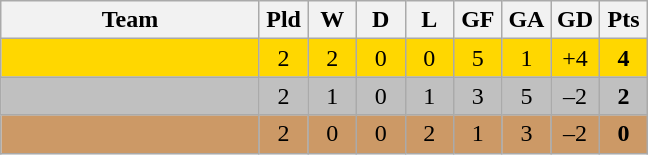<table class="wikitable" style="text-align: center;">
<tr>
<th width=165>Team</th>
<th width=25>Pld</th>
<th width=25>W</th>
<th width=25>D</th>
<th width=25>L</th>
<th width=25>GF</th>
<th width=25>GA</th>
<th width=25>GD</th>
<th width=25>Pts</th>
</tr>
<tr bgcolor=gold>
<td align="left"></td>
<td>2</td>
<td>2</td>
<td>0</td>
<td>0</td>
<td>5</td>
<td>1</td>
<td>+4</td>
<td><strong>4</strong></td>
</tr>
<tr bgcolor=silver>
<td align="left"></td>
<td>2</td>
<td>1</td>
<td>0</td>
<td>1</td>
<td>3</td>
<td>5</td>
<td>–2</td>
<td><strong>2</strong></td>
</tr>
<tr bgcolor=#cc9966>
<td align="left"></td>
<td>2</td>
<td>0</td>
<td>0</td>
<td>2</td>
<td>1</td>
<td>3</td>
<td>–2</td>
<td><strong>0</strong></td>
</tr>
</table>
